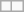<table class="wikitable">
<tr style="vertical-align:top;">
<td></td>
<td></td>
</tr>
</table>
